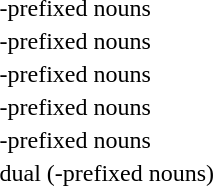<table>
<tr>
<td></td>
<td>-prefixed nouns</td>
</tr>
<tr>
<td></td>
<td>-prefixed nouns</td>
</tr>
<tr>
<td></td>
<td>-prefixed nouns</td>
</tr>
<tr>
<td></td>
<td>-prefixed nouns</td>
</tr>
<tr>
<td></td>
<td>-prefixed nouns</td>
</tr>
<tr>
<td></td>
<td>dual (-prefixed nouns)</td>
</tr>
</table>
